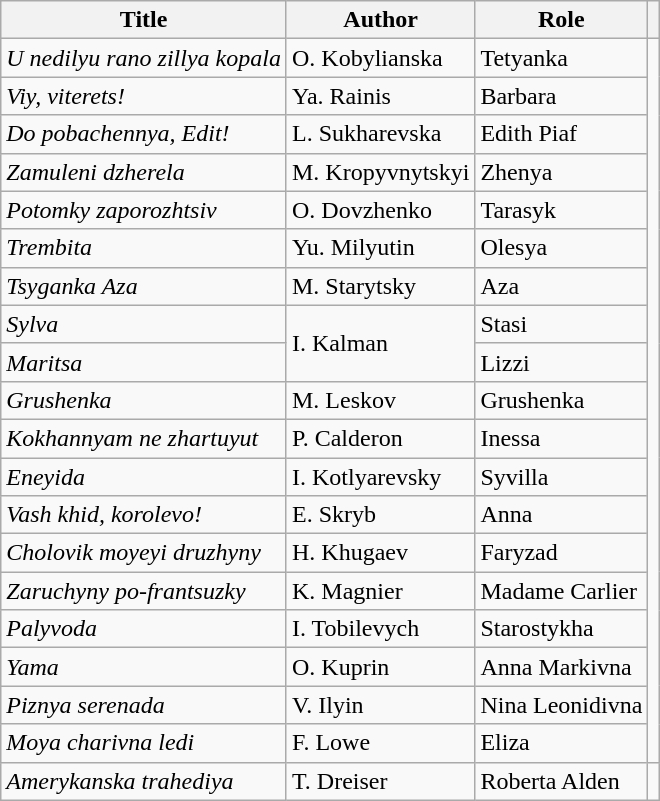<table class="wikitable sortable plainrowheaders">
<tr>
<th>Title</th>
<th>Author</th>
<th>Role</th>
<th></th>
</tr>
<tr>
<td><em>U nedilyu rano zillya kopala</em></td>
<td>O. Kobylianska</td>
<td>Tetyanka</td>
<td rowspan="19"></td>
</tr>
<tr>
<td><em>Viy, viterets!</em></td>
<td>Ya. Rainis</td>
<td>Barbara</td>
</tr>
<tr>
<td><em>Do pobachennya, Edit!</em></td>
<td>L. Sukharevska</td>
<td>Edith Piaf</td>
</tr>
<tr>
<td><em>Zamuleni dzherela</em></td>
<td>M. Kropyvnytskyi</td>
<td>Zhenya</td>
</tr>
<tr>
<td><em>Potomky zaporozhtsiv</em></td>
<td>O. Dovzhenko</td>
<td>Tarasyk</td>
</tr>
<tr>
<td><em>Trembita</em></td>
<td>Yu. Milyutin</td>
<td>Olesya</td>
</tr>
<tr>
<td><em>Tsyganka Aza</em></td>
<td>M. Starytsky</td>
<td>Aza</td>
</tr>
<tr>
<td><em>Sylva</em></td>
<td rowspan="2">I. Kalman</td>
<td>Stasi</td>
</tr>
<tr>
<td><em>Maritsa</em></td>
<td>Lizzi</td>
</tr>
<tr>
<td><em>Grushenka</em></td>
<td>M. Leskov</td>
<td>Grushenka</td>
</tr>
<tr>
<td><em>Kokhannyam ne zhartuyut</em></td>
<td>P. Calderon</td>
<td>Inessa</td>
</tr>
<tr>
<td><em>Eneyida</em></td>
<td>I. Kotlyarevsky</td>
<td>Syvilla</td>
</tr>
<tr>
<td><em>Vash khid, korolevo!</em></td>
<td>E. Skryb</td>
<td>Anna</td>
</tr>
<tr>
<td><em>Cholovik moyeyi druzhyny</em></td>
<td>H. Khugaev</td>
<td>Faryzad</td>
</tr>
<tr>
<td><em>Zaruchyny po-frantsuzky</em></td>
<td>K. Magnier</td>
<td>Madame Carlier</td>
</tr>
<tr>
<td><em>Palyvoda</em></td>
<td>I. Tobilevych</td>
<td>Starostykha</td>
</tr>
<tr>
<td><em>Yama</em></td>
<td>O. Kuprin</td>
<td>Anna Markivna</td>
</tr>
<tr>
<td><em>Piznya serenada</em></td>
<td>V. Ilyin</td>
<td>Nina Leonidivna</td>
</tr>
<tr>
<td><em>Moya charivna ledi</em></td>
<td>F. Lowe</td>
<td>Eliza</td>
</tr>
<tr>
<td><em>Amerykanska trahediya</em></td>
<td>T. Dreiser</td>
<td>Roberta Alden</td>
<td></td>
</tr>
</table>
